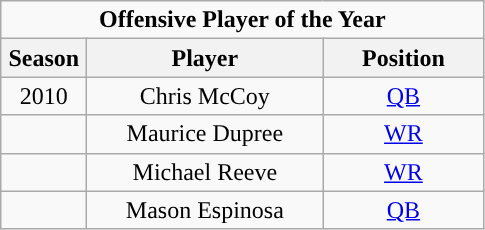<table class="wikitable sortable" style="text-align:center">
<tr>
<td colspan="4"><strong>Offensive Player of the Year</strong></td>
</tr>
<tr>
<th style="width:50px; ">Season</th>
<th style="width:150px; ">Player</th>
<th style="width:100px; ">Position</th>
</tr>
<tr>
<td>2010</td>
<td>Chris McCoy</td>
<td><a href='#'>QB</a></td>
</tr>
<tr>
<td></td>
<td>Maurice Dupree</td>
<td><a href='#'>WR</a></td>
</tr>
<tr>
<td></td>
<td>Michael Reeve</td>
<td><a href='#'>WR</a></td>
</tr>
<tr>
<td></td>
<td>Mason Espinosa </td>
<td><a href='#'>QB</a></td>
</tr>
</table>
